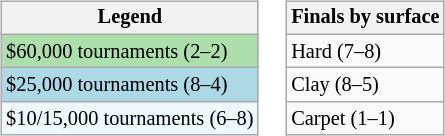<table>
<tr valign=top>
<td><br><table class="wikitable" style=font-size:85%>
<tr>
<th>Legend</th>
</tr>
<tr style="background:#addfad;">
<td>$60,000 tournaments (2–2)</td>
</tr>
<tr style="background:lightblue;">
<td>$25,000 tournaments (8–4)</td>
</tr>
<tr style="background:#f0f8ff;">
<td>$10/15,000 tournaments (6–8)</td>
</tr>
</table>
</td>
<td><br><table class="wikitable" style=font-size:85%>
<tr>
<th>Finals by surface</th>
</tr>
<tr>
<td>Hard (7–8)</td>
</tr>
<tr>
<td>Clay (8–5)</td>
</tr>
<tr>
<td>Carpet (1–1)</td>
</tr>
</table>
</td>
</tr>
</table>
